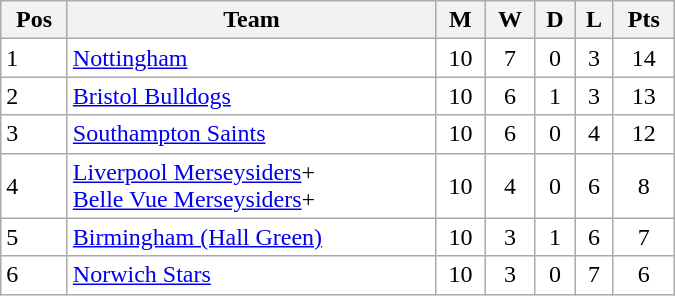<table class=wikitable width="450" style="background:#FFFFFF;">
<tr>
<th>Pos</th>
<th>Team</th>
<th>M</th>
<th>W</th>
<th>D</th>
<th>L</th>
<th>Pts</th>
</tr>
<tr>
<td>1</td>
<td><a href='#'>Nottingham</a></td>
<td align="center">10</td>
<td align="center">7</td>
<td align="center">0</td>
<td align="center">3</td>
<td align="center">14</td>
</tr>
<tr>
<td>2</td>
<td><a href='#'>Bristol Bulldogs</a></td>
<td align="center">10</td>
<td align="center">6</td>
<td align="center">1</td>
<td align="center">3</td>
<td align="center">13</td>
</tr>
<tr>
<td>3</td>
<td><a href='#'>Southampton Saints</a></td>
<td align="center">10</td>
<td align="center">6</td>
<td align="center">0</td>
<td align="center">4</td>
<td align="center">12</td>
</tr>
<tr>
<td>4</td>
<td><a href='#'>Liverpool Merseysiders</a>+ <br><a href='#'>Belle Vue Merseysiders</a>+</td>
<td align="center">10</td>
<td align="center">4</td>
<td align="center">0</td>
<td align="center">6</td>
<td align="center">8</td>
</tr>
<tr>
<td>5</td>
<td><a href='#'>Birmingham (Hall Green)</a></td>
<td align="center">10</td>
<td align="center">3</td>
<td align="center">1</td>
<td align="center">6</td>
<td align="center">7</td>
</tr>
<tr>
<td>6</td>
<td><a href='#'>Norwich Stars</a></td>
<td align="center">10</td>
<td align="center">3</td>
<td align="center">0</td>
<td align="center">7</td>
<td align="center">6</td>
</tr>
</table>
